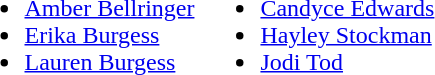<table>
<tr style="vertical-align:top">
<td><br><ul><li><a href='#'>Amber Bellringer</a></li><li><a href='#'>Erika Burgess</a></li><li><a href='#'>Lauren Burgess</a></li></ul></td>
<td><br><ul><li><a href='#'>Candyce Edwards</a></li><li><a href='#'>Hayley Stockman</a></li><li><a href='#'>Jodi Tod</a></li></ul></td>
</tr>
</table>
